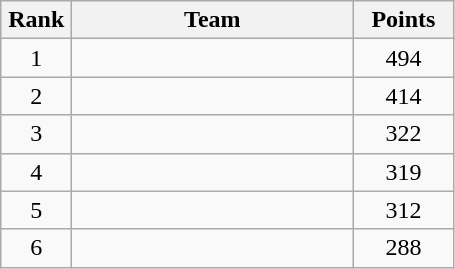<table class="wikitable" style="text-align:center;">
<tr>
<th width=40>Rank</th>
<th width=180>Team</th>
<th width=60>Points</th>
</tr>
<tr>
<td>1</td>
<td align=left></td>
<td>494</td>
</tr>
<tr>
<td>2</td>
<td align=left></td>
<td>414</td>
</tr>
<tr>
<td>3</td>
<td align=left></td>
<td>322</td>
</tr>
<tr>
<td>4</td>
<td align=left></td>
<td>319</td>
</tr>
<tr>
<td>5</td>
<td align=left></td>
<td>312</td>
</tr>
<tr>
<td>6</td>
<td align=left></td>
<td>288</td>
</tr>
</table>
